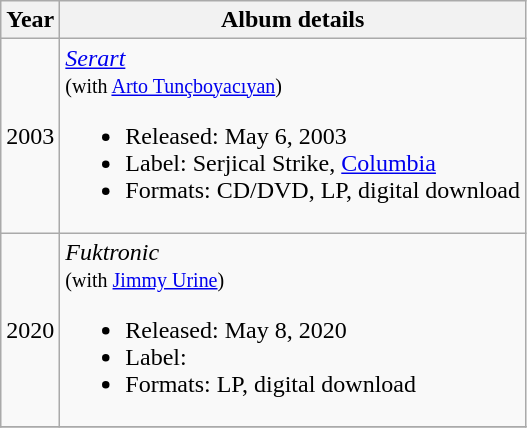<table class="wikitable">
<tr>
<th>Year</th>
<th>Album details</th>
</tr>
<tr>
<td align="center">2003</td>
<td><em><a href='#'>Serart</a></em><br><small>(with <a href='#'>Arto Tunçboyacıyan</a>)</small><br><ul><li>Released: May 6, 2003</li><li>Label: Serjical Strike, <a href='#'>Columbia</a></li><li>Formats: CD/DVD, LP, digital download</li></ul></td>
</tr>
<tr>
<td align="center">2020</td>
<td><em>Fuktronic</em><br><small>(with <a href='#'>Jimmy Urine</a>)</small><br><ul><li>Released: May 8, 2020</li><li>Label:</li><li>Formats: LP, digital download</li></ul></td>
</tr>
<tr>
</tr>
</table>
